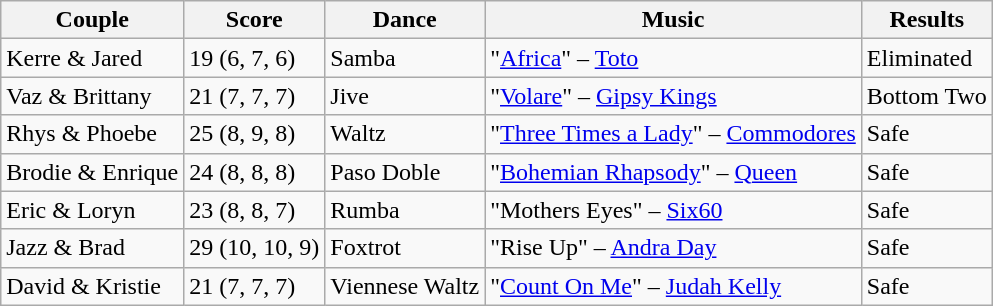<table class="wikitable sortable">
<tr>
<th rowspan="1">Couple</th>
<th colspan="1">Score</th>
<th rowspan="1">Dance</th>
<th rowspan="1">Music</th>
<th rowspan="1">Results</th>
</tr>
<tr>
<td>Kerre & Jared</td>
<td>19 (6, 7, 6)</td>
<td>Samba</td>
<td>"<a href='#'>Africa</a>" – <a href='#'>Toto</a></td>
<td>Eliminated</td>
</tr>
<tr>
<td>Vaz & Brittany</td>
<td>21 (7, 7, 7)</td>
<td>Jive</td>
<td>"<a href='#'>Volare</a>" – <a href='#'>Gipsy Kings</a></td>
<td>Bottom Two</td>
</tr>
<tr>
<td>Rhys & Phoebe</td>
<td>25 (8, 9, 8)</td>
<td>Waltz</td>
<td>"<a href='#'>Three Times a Lady</a>" – <a href='#'>Commodores</a></td>
<td>Safe</td>
</tr>
<tr>
<td>Brodie & Enrique</td>
<td>24 (8, 8, 8)</td>
<td>Paso Doble</td>
<td>"<a href='#'>Bohemian Rhapsody</a>" – <a href='#'>Queen</a></td>
<td>Safe</td>
</tr>
<tr>
<td>Eric & Loryn</td>
<td>23 (8, 8, 7)</td>
<td>Rumba</td>
<td>"Mothers Eyes" – <a href='#'>Six60</a></td>
<td>Safe</td>
</tr>
<tr>
<td>Jazz & Brad</td>
<td>29 (10, 10, 9)</td>
<td>Foxtrot</td>
<td>"Rise Up" – <a href='#'>Andra Day</a></td>
<td>Safe</td>
</tr>
<tr>
<td>David & Kristie</td>
<td>21 (7, 7, 7)</td>
<td>Viennese Waltz</td>
<td>"<a href='#'>Count On Me</a>" – <a href='#'>Judah Kelly</a></td>
<td>Safe</td>
</tr>
</table>
